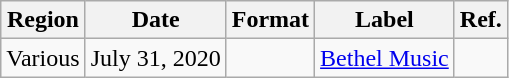<table class="wikitable plainrowheaders">
<tr>
<th scope="col">Region</th>
<th scope="col">Date</th>
<th scope="col">Format</th>
<th scope="col">Label</th>
<th scope="col">Ref.</th>
</tr>
<tr>
<td>Various</td>
<td>July 31, 2020</td>
<td></td>
<td><a href='#'>Bethel Music</a></td>
<td></td>
</tr>
</table>
